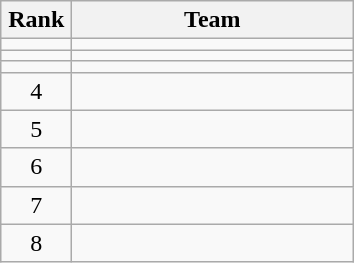<table class="wikitable" style="text-align:center;">
<tr>
<th width=40>Rank</th>
<th width=180>Team</th>
</tr>
<tr>
<td></td>
<td style="text-align:left;"></td>
</tr>
<tr>
<td></td>
<td style="text-align:left;"></td>
</tr>
<tr>
<td></td>
<td style="text-align:left;"></td>
</tr>
<tr>
<td>4</td>
<td style="text-align:left;"></td>
</tr>
<tr>
<td>5</td>
<td style="text-align:left;"></td>
</tr>
<tr>
<td>6</td>
<td style="text-align:left;"></td>
</tr>
<tr>
<td>7</td>
<td style="text-align:left;"></td>
</tr>
<tr>
<td>8</td>
<td style="text-align:left;"></td>
</tr>
</table>
